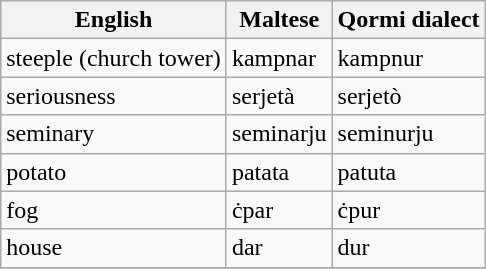<table class="wikitable">
<tr>
<th>English</th>
<th>Maltese</th>
<th>Qormi dialect</th>
</tr>
<tr>
<td>steeple (church tower)</td>
<td>kampnar</td>
<td>kampnur</td>
</tr>
<tr>
<td>seriousness</td>
<td>serjetà</td>
<td>serjetò</td>
</tr>
<tr>
<td>seminary</td>
<td>seminarju</td>
<td>seminurju</td>
</tr>
<tr>
<td>potato</td>
<td>patata</td>
<td>patuta</td>
</tr>
<tr>
<td>fog</td>
<td>ċpar</td>
<td>ċpur</td>
</tr>
<tr>
<td>house</td>
<td>dar</td>
<td>dur</td>
</tr>
<tr>
</tr>
</table>
